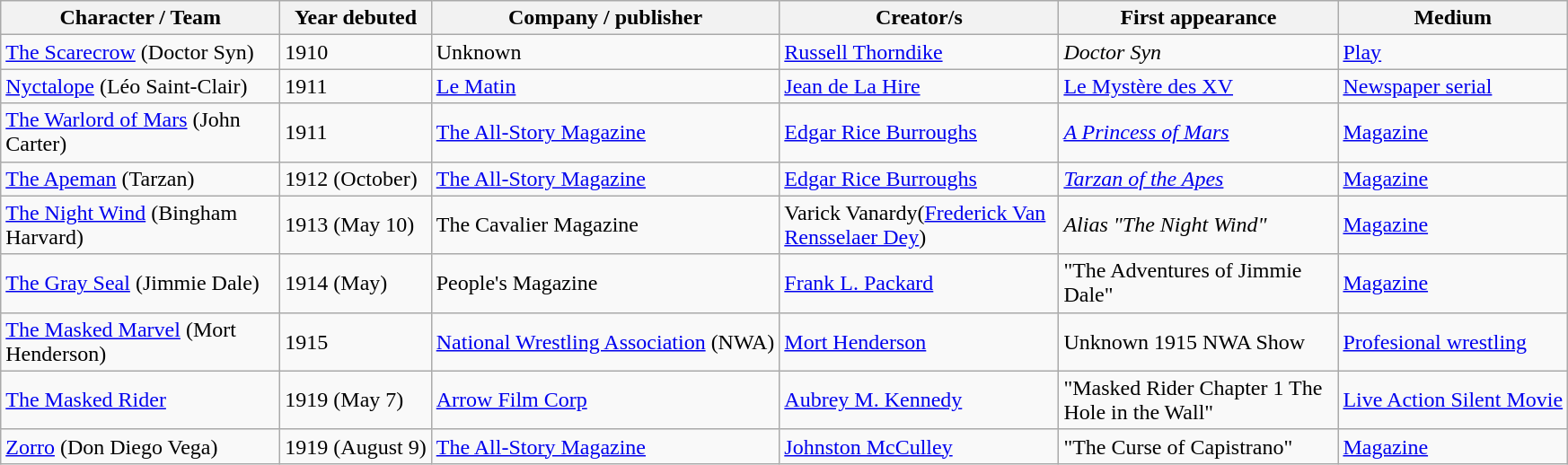<table class="wikitable sortable">
<tr>
<th width=200px>Character / Team</th>
<th>Year debuted</th>
<th>Company / publisher</th>
<th width=200px>Creator/s</th>
<th width=200px>First appearance</th>
<th>Medium</th>
</tr>
<tr>
<td><a href='#'>The Scarecrow</a> (Doctor Syn)</td>
<td>1910</td>
<td>Unknown</td>
<td><a href='#'>Russell Thorndike</a></td>
<td><em>Doctor Syn</em></td>
<td><a href='#'>Play</a></td>
</tr>
<tr>
<td><a href='#'>Nyctalope</a> (Léo Saint-Clair)</td>
<td>1911</td>
<td><a href='#'>Le Matin</a></td>
<td><a href='#'>Jean de La Hire</a></td>
<td><a href='#'>Le Mystère des XV</a></td>
<td><a href='#'>Newspaper serial</a></td>
</tr>
<tr>
<td><a href='#'>The Warlord of Mars</a> (John Carter)</td>
<td>1911</td>
<td><a href='#'>The All-Story Magazine</a></td>
<td><a href='#'>Edgar Rice Burroughs</a></td>
<td><em><a href='#'>A Princess of Mars</a></em></td>
<td><a href='#'>Magazine</a></td>
</tr>
<tr>
<td><a href='#'>The Apeman</a> (Tarzan)</td>
<td>1912 (October)</td>
<td><a href='#'>The All-Story Magazine</a></td>
<td><a href='#'>Edgar Rice Burroughs</a></td>
<td><em><a href='#'>Tarzan of the Apes</a></em></td>
<td><a href='#'>Magazine</a></td>
</tr>
<tr>
<td><a href='#'>The Night Wind</a> (Bingham Harvard)</td>
<td>1913 (May 10)</td>
<td>The Cavalier Magazine</td>
<td>Varick Vanardy(<a href='#'>Frederick Van Rensselaer Dey</a>)</td>
<td><em>Alias "The Night Wind"</em></td>
<td><a href='#'>Magazine</a></td>
</tr>
<tr>
<td><a href='#'>The Gray Seal</a> (Jimmie Dale)</td>
<td>1914 (May)</td>
<td>People's Magazine</td>
<td><a href='#'>Frank L. Packard</a></td>
<td>"The Adventures of Jimmie Dale"</td>
<td><a href='#'>Magazine</a></td>
</tr>
<tr>
<td><a href='#'>The Masked Marvel</a> (Mort Henderson)</td>
<td>1915</td>
<td><a href='#'>National Wrestling Association</a> (NWA)</td>
<td><a href='#'>Mort Henderson</a></td>
<td>Unknown 1915 NWA Show</td>
<td><a href='#'>Profesional wrestling</a></td>
</tr>
<tr>
<td><a href='#'>The Masked Rider</a></td>
<td>1919 (May 7)</td>
<td><a href='#'>Arrow Film Corp</a></td>
<td><a href='#'>Aubrey M. Kennedy</a></td>
<td>"Masked Rider Chapter 1 The Hole in the Wall"</td>
<td><a href='#'>Live Action Silent Movie</a></td>
</tr>
<tr>
<td><a href='#'>Zorro</a> (Don Diego Vega)</td>
<td>1919 (August 9)</td>
<td><a href='#'>The All-Story Magazine</a></td>
<td><a href='#'>Johnston McCulley</a></td>
<td>"The Curse of Capistrano"</td>
<td><a href='#'>Magazine</a></td>
</tr>
</table>
